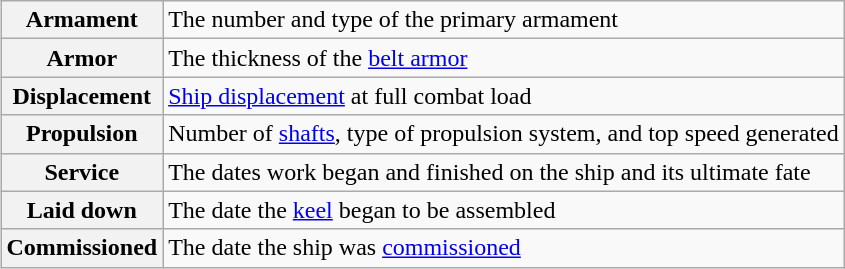<table class="wikitable plainrowheaders" style="float: right; margin: 0 0 0 1em;">
<tr>
<th scope="row">Armament</th>
<td>The number and type of the primary armament</td>
</tr>
<tr>
<th scope="row">Armor</th>
<td>The thickness of the <a href='#'>belt armor</a></td>
</tr>
<tr>
<th scope="row">Displacement</th>
<td><a href='#'>Ship displacement</a> at full combat load</td>
</tr>
<tr>
<th scope="row">Propulsion</th>
<td>Number of <a href='#'>shafts</a>, type of propulsion system, and top speed generated</td>
</tr>
<tr>
<th scope="row">Service</th>
<td>The dates work began and finished on the ship and its ultimate fate</td>
</tr>
<tr>
<th scope="row">Laid down</th>
<td>The date the <a href='#'>keel</a> began to be assembled</td>
</tr>
<tr>
<th scope="row">Commissioned</th>
<td>The date the ship was <a href='#'>commissioned</a></td>
</tr>
</table>
